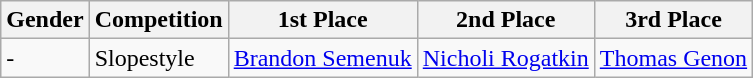<table class="wikitable">
<tr>
<th>Gender</th>
<th>Competition</th>
<th>1st Place</th>
<th>2nd Place</th>
<th>3rd Place</th>
</tr>
<tr>
<td>-</td>
<td>Slopestyle</td>
<td><a href='#'>Brandon Semenuk</a></td>
<td><a href='#'>Nicholi Rogatkin</a></td>
<td><a href='#'>Thomas Genon</a></td>
</tr>
</table>
